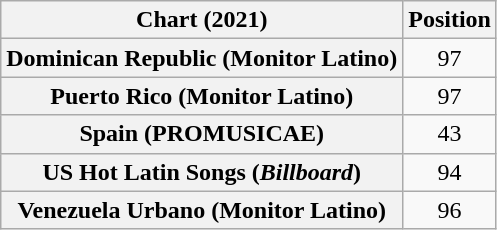<table class="wikitable sortable plainrowheaders" style="text-align:center">
<tr>
<th scope="col">Chart (2021)</th>
<th scope="col">Position</th>
</tr>
<tr>
<th scope="row">Dominican Republic (Monitor Latino)</th>
<td>97</td>
</tr>
<tr>
<th scope="row">Puerto Rico (Monitor Latino)</th>
<td>97</td>
</tr>
<tr>
<th scope="row">Spain (PROMUSICAE)</th>
<td>43</td>
</tr>
<tr>
<th scope="row">US Hot Latin Songs (<em>Billboard</em>)</th>
<td>94</td>
</tr>
<tr>
<th scope="row">Venezuela Urbano (Monitor Latino)</th>
<td>96</td>
</tr>
</table>
